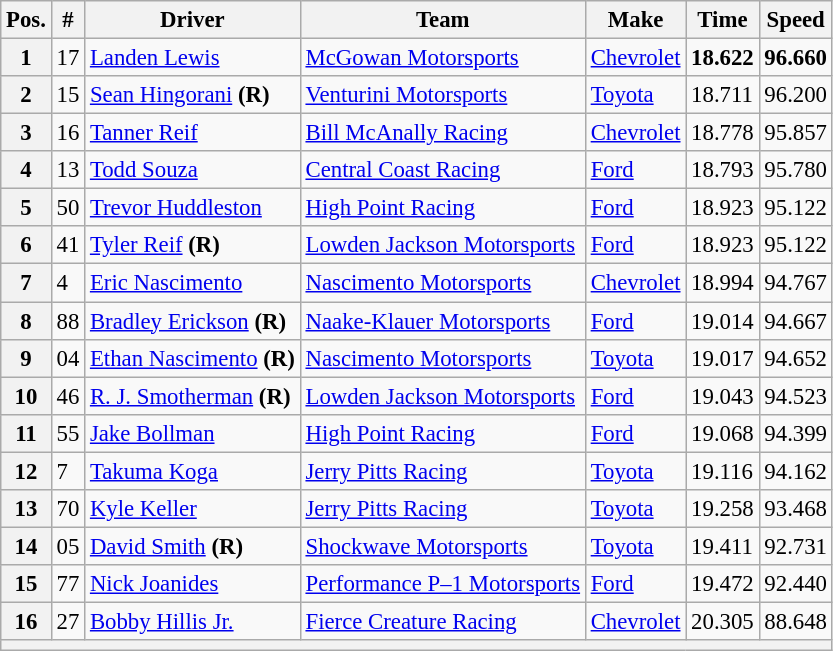<table class="wikitable" style="font-size:95%">
<tr>
<th>Pos.</th>
<th>#</th>
<th>Driver</th>
<th>Team</th>
<th>Make</th>
<th>Time</th>
<th>Speed</th>
</tr>
<tr>
<th>1</th>
<td>17</td>
<td><a href='#'>Landen Lewis</a></td>
<td><a href='#'>McGowan Motorsports</a></td>
<td><a href='#'>Chevrolet</a></td>
<td><strong>18.622</strong></td>
<td><strong>96.660</strong></td>
</tr>
<tr>
<th>2</th>
<td>15</td>
<td><a href='#'>Sean Hingorani</a> <strong>(R)</strong></td>
<td><a href='#'>Venturini Motorsports</a></td>
<td><a href='#'>Toyota</a></td>
<td>18.711</td>
<td>96.200</td>
</tr>
<tr>
<th>3</th>
<td>16</td>
<td><a href='#'>Tanner Reif</a></td>
<td><a href='#'>Bill McAnally Racing</a></td>
<td><a href='#'>Chevrolet</a></td>
<td>18.778</td>
<td>95.857</td>
</tr>
<tr>
<th>4</th>
<td>13</td>
<td><a href='#'>Todd Souza</a></td>
<td><a href='#'>Central Coast Racing</a></td>
<td><a href='#'>Ford</a></td>
<td>18.793</td>
<td>95.780</td>
</tr>
<tr>
<th>5</th>
<td>50</td>
<td><a href='#'>Trevor Huddleston</a></td>
<td><a href='#'>High Point Racing</a></td>
<td><a href='#'>Ford</a></td>
<td>18.923</td>
<td>95.122</td>
</tr>
<tr>
<th>6</th>
<td>41</td>
<td><a href='#'>Tyler Reif</a> <strong>(R)</strong></td>
<td><a href='#'>Lowden Jackson Motorsports</a></td>
<td><a href='#'>Ford</a></td>
<td>18.923</td>
<td>95.122</td>
</tr>
<tr>
<th>7</th>
<td>4</td>
<td><a href='#'>Eric Nascimento</a></td>
<td><a href='#'>Nascimento Motorsports</a></td>
<td><a href='#'>Chevrolet</a></td>
<td>18.994</td>
<td>94.767</td>
</tr>
<tr>
<th>8</th>
<td>88</td>
<td><a href='#'>Bradley Erickson</a> <strong>(R)</strong></td>
<td><a href='#'>Naake-Klauer Motorsports</a></td>
<td><a href='#'>Ford</a></td>
<td>19.014</td>
<td>94.667</td>
</tr>
<tr>
<th>9</th>
<td>04</td>
<td><a href='#'>Ethan Nascimento</a> <strong>(R)</strong></td>
<td><a href='#'>Nascimento Motorsports</a></td>
<td><a href='#'>Toyota</a></td>
<td>19.017</td>
<td>94.652</td>
</tr>
<tr>
<th>10</th>
<td>46</td>
<td><a href='#'>R. J. Smotherman</a> <strong>(R)</strong></td>
<td><a href='#'>Lowden Jackson Motorsports</a></td>
<td><a href='#'>Ford</a></td>
<td>19.043</td>
<td>94.523</td>
</tr>
<tr>
<th>11</th>
<td>55</td>
<td><a href='#'>Jake Bollman</a></td>
<td><a href='#'>High Point Racing</a></td>
<td><a href='#'>Ford</a></td>
<td>19.068</td>
<td>94.399</td>
</tr>
<tr>
<th>12</th>
<td>7</td>
<td><a href='#'>Takuma Koga</a></td>
<td><a href='#'>Jerry Pitts Racing</a></td>
<td><a href='#'>Toyota</a></td>
<td>19.116</td>
<td>94.162</td>
</tr>
<tr>
<th>13</th>
<td>70</td>
<td><a href='#'>Kyle Keller</a></td>
<td><a href='#'>Jerry Pitts Racing</a></td>
<td><a href='#'>Toyota</a></td>
<td>19.258</td>
<td>93.468</td>
</tr>
<tr>
<th>14</th>
<td>05</td>
<td><a href='#'>David Smith</a> <strong>(R)</strong></td>
<td><a href='#'>Shockwave Motorsports</a></td>
<td><a href='#'>Toyota</a></td>
<td>19.411</td>
<td>92.731</td>
</tr>
<tr>
<th>15</th>
<td>77</td>
<td><a href='#'>Nick Joanides</a></td>
<td><a href='#'>Performance P–1 Motorsports</a></td>
<td><a href='#'>Ford</a></td>
<td>19.472</td>
<td>92.440</td>
</tr>
<tr>
<th>16</th>
<td>27</td>
<td><a href='#'>Bobby Hillis Jr.</a></td>
<td><a href='#'>Fierce Creature Racing</a></td>
<td><a href='#'>Chevrolet</a></td>
<td>20.305</td>
<td>88.648</td>
</tr>
<tr>
<th colspan="7"></th>
</tr>
</table>
